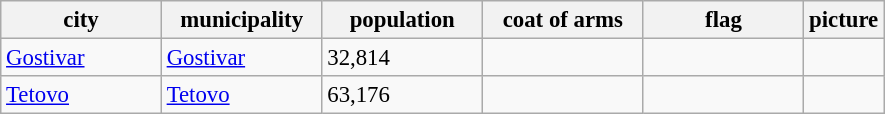<table class="wikitable sortable" style="font-size:95%;">
<tr>
<th width="100px">city</th>
<th width="100px">municipality</th>
<th width="100px">population</th>
<th width="100px">coat of arms</th>
<th width="100px">flag</th>
<th width="1o0px">picture</th>
</tr>
<tr>
<td><a href='#'>Gostivar</a></td>
<td><a href='#'>Gostivar</a></td>
<td>32,814</td>
<td></td>
<td></td>
<td></td>
</tr>
<tr>
<td><a href='#'>Tetovo</a></td>
<td><a href='#'>Tetovo</a></td>
<td>63,176</td>
<td></td>
<td></td>
<td></td>
</tr>
</table>
